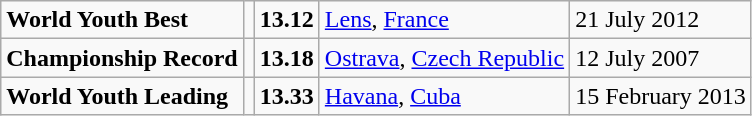<table class="wikitable">
<tr>
<td><strong>World Youth Best</strong></td>
<td></td>
<td><strong>13.12</strong></td>
<td><a href='#'>Lens</a>, <a href='#'>France</a></td>
<td>21 July 2012</td>
</tr>
<tr>
<td><strong>Championship Record</strong></td>
<td></td>
<td><strong>13.18</strong></td>
<td><a href='#'>Ostrava</a>, <a href='#'>Czech Republic</a></td>
<td>12 July 2007</td>
</tr>
<tr>
<td><strong>World Youth Leading</strong></td>
<td></td>
<td><strong>13.33</strong></td>
<td><a href='#'>Havana</a>, <a href='#'>Cuba</a></td>
<td>15 February 2013</td>
</tr>
</table>
